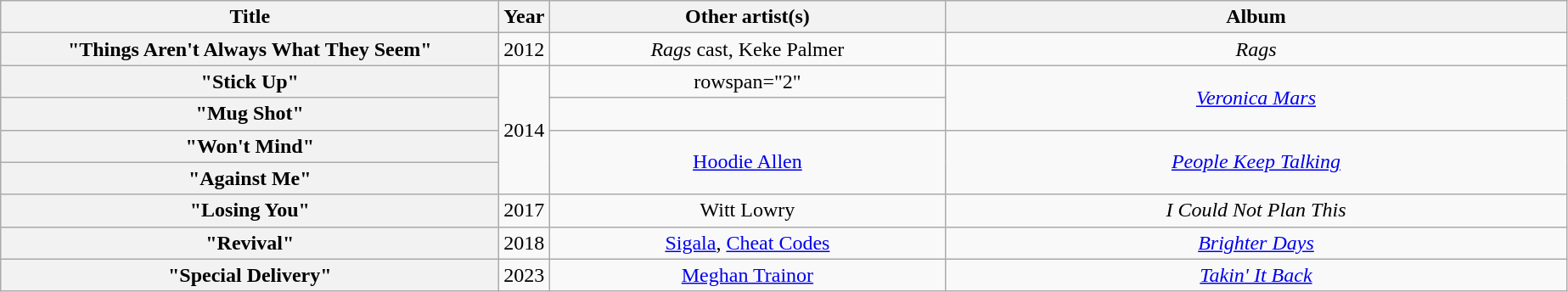<table class="wikitable plainrowheaders" style="text-align:center;">
<tr>
<th scope="col" style="width:24em;">Title</th>
<th scope="col" style="width:1em;">Year</th>
<th scope="col" style="width:19em;">Other artist(s)</th>
<th scope="col" style="width:30em;">Album</th>
</tr>
<tr>
<th scope="row">"Things Aren't Always What They Seem"</th>
<td>2012</td>
<td><em>Rags</em> cast, Keke Palmer</td>
<td><em>Rags</em></td>
</tr>
<tr>
<th scope="row">"Stick Up"</th>
<td rowspan="4">2014</td>
<td>rowspan="2" </td>
<td rowspan="2"><em><a href='#'>Veronica Mars</a></em></td>
</tr>
<tr>
<th scope="row">"Mug Shot"</th>
</tr>
<tr>
<th scope="row">"Won't Mind"</th>
<td rowspan="2"><a href='#'>Hoodie Allen</a></td>
<td rowspan="2"><em><a href='#'>People Keep Talking</a></em></td>
</tr>
<tr>
<th scope="row">"Against Me"</th>
</tr>
<tr>
<th scope="row">"Losing You"</th>
<td>2017</td>
<td>Witt Lowry</td>
<td><em>I Could Not Plan This</em></td>
</tr>
<tr>
<th scope="row">"Revival"</th>
<td>2018</td>
<td><a href='#'>Sigala</a>, <a href='#'>Cheat Codes</a></td>
<td><em><a href='#'>Brighter Days</a></em></td>
</tr>
<tr>
<th scope="row">"Special Delivery"</th>
<td>2023</td>
<td><a href='#'>Meghan Trainor</a></td>
<td><em><a href='#'>Takin' It Back</a></em></td>
</tr>
</table>
